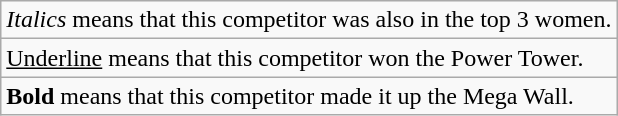<table class="wikitable">
<tr>
<td><em> Italics</em> means that this competitor was also in the top 3 women.</td>
</tr>
<tr>
<td><u>Underline</u> means that this competitor won the Power Tower.</td>
</tr>
<tr>
<td><strong>Bold</strong> means that this competitor made it up the Mega Wall.</td>
</tr>
</table>
